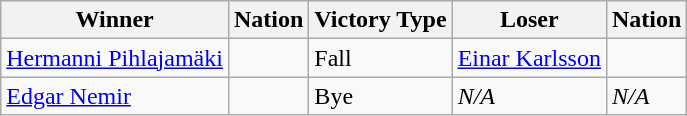<table class="wikitable sortable" style="text-align:left;">
<tr>
<th>Winner</th>
<th>Nation</th>
<th>Victory Type</th>
<th>Loser</th>
<th>Nation</th>
</tr>
<tr>
<td><a href='#'>Hermanni Pihlajamäki</a></td>
<td></td>
<td>Fall</td>
<td><a href='#'>Einar Karlsson</a></td>
<td></td>
</tr>
<tr>
<td><a href='#'>Edgar Nemir</a></td>
<td></td>
<td>Bye</td>
<td><em>N/A</em></td>
<td><em>N/A</em></td>
</tr>
</table>
